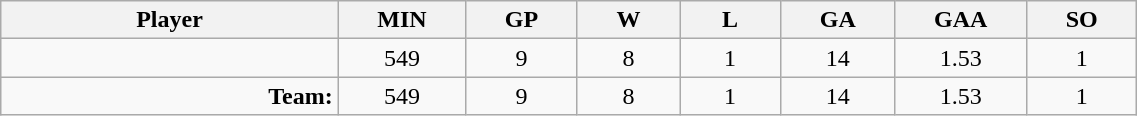<table class="wikitable sortable" width="60%">
<tr>
<th bgcolor="#DDDDFF" width="10%">Player</th>
<th width="3%" bgcolor="#DDDDFF" title="Minutes played">MIN</th>
<th width="3%" bgcolor="#DDDDFF" title="Games played in">GP</th>
<th width="3%" bgcolor="#DDDDFF" title="Games played in">W</th>
<th width="3%" bgcolor="#DDDDFF"title="Games played in">L</th>
<th width="3%" bgcolor="#DDDDFF" title="Goals against">GA</th>
<th width="3%" bgcolor="#DDDDFF" title="Goals against average">GAA</th>
<th width="3%" bgcolor="#DDDDFF" title="Shut-outs">SO</th>
</tr>
<tr align="center">
<td align="right"></td>
<td>549</td>
<td>9</td>
<td>8</td>
<td>1</td>
<td>14</td>
<td>1.53</td>
<td>1</td>
</tr>
<tr align="center">
<td align="right"><strong>Team:</strong></td>
<td>549</td>
<td>9</td>
<td>8</td>
<td>1</td>
<td>14</td>
<td>1.53</td>
<td>1</td>
</tr>
</table>
